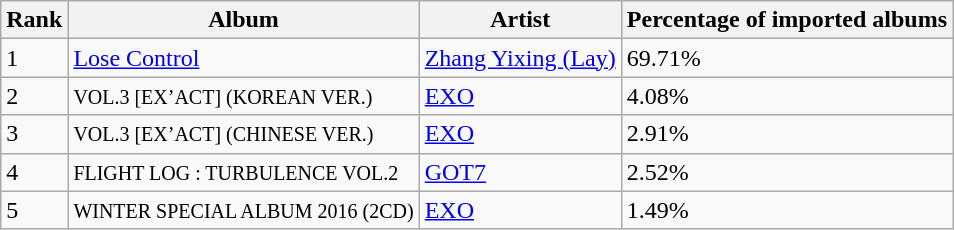<table class="wikitable sortable">
<tr>
<th>Rank</th>
<th class="unsortable">Album</th>
<th>Artist</th>
<th>Percentage of imported albums</th>
</tr>
<tr>
<td>1</td>
<td><a href='#'>Lose Control</a></td>
<td><a href='#'>Zhang Yixing (Lay)</a></td>
<td>69.71%</td>
</tr>
<tr>
<td>2</td>
<td><small>VOL.3 [EX’ACT] (KOREAN VER.)</small></td>
<td><a href='#'>EXO</a></td>
<td>4.08%</td>
</tr>
<tr>
<td>3</td>
<td><small>VOL.3 [EX’ACT] (CHINESE VER.)</small></td>
<td><a href='#'>EXO</a></td>
<td>2.91%</td>
</tr>
<tr>
<td>4</td>
<td><small>FLIGHT LOG : TURBULENCE VOL.2</small></td>
<td><a href='#'>GOT7</a></td>
<td>2.52%</td>
</tr>
<tr>
<td>5</td>
<td><small>WINTER SPECIAL ALBUM 2016 (2CD)</small></td>
<td><a href='#'>EXO</a></td>
<td>1.49%</td>
</tr>
</table>
